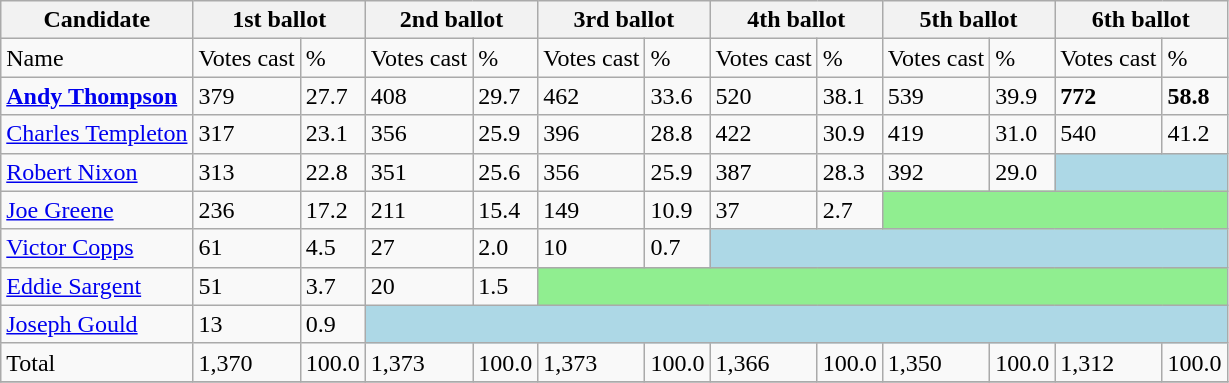<table class="wikitable">
<tr>
<th colspan = "1">Candidate</th>
<th colspan = "2">1st ballot</th>
<th colspan = "2">2nd ballot</th>
<th colspan = "2">3rd ballot</th>
<th colspan = "2">4th ballot</th>
<th colspan = "2">5th ballot</th>
<th colspan = "2">6th ballot</th>
</tr>
<tr>
<td>Name</td>
<td>Votes cast</td>
<td>%</td>
<td>Votes cast</td>
<td>%</td>
<td>Votes cast</td>
<td>%</td>
<td>Votes cast</td>
<td>%</td>
<td>Votes cast</td>
<td>%</td>
<td>Votes cast</td>
<td>%</td>
</tr>
<tr>
<td><strong><a href='#'>Andy Thompson</a></strong></td>
<td>379</td>
<td>27.7</td>
<td>408</td>
<td>29.7</td>
<td>462</td>
<td>33.6</td>
<td>520</td>
<td>38.1</td>
<td>539</td>
<td>39.9</td>
<td><strong>772</strong></td>
<td><strong>58.8</strong></td>
</tr>
<tr>
<td><a href='#'>Charles Templeton</a></td>
<td>317</td>
<td>23.1</td>
<td>356</td>
<td>25.9</td>
<td>396</td>
<td>28.8</td>
<td>422</td>
<td>30.9</td>
<td>419</td>
<td>31.0</td>
<td>540</td>
<td>41.2</td>
</tr>
<tr>
<td><a href='#'>Robert Nixon</a></td>
<td>313</td>
<td>22.8</td>
<td>351</td>
<td>25.6</td>
<td>356</td>
<td>25.9</td>
<td>387</td>
<td>28.3</td>
<td>392</td>
<td>29.0</td>
<td style="text-align:left;background:lightblue" colspan = "2"></td>
</tr>
<tr>
<td><a href='#'>Joe Greene</a></td>
<td>236</td>
<td>17.2</td>
<td>211</td>
<td>15.4</td>
<td>149</td>
<td>10.9</td>
<td>37</td>
<td>2.7</td>
<td style="text-align:left;background:lightgreen" colspan = "4"></td>
</tr>
<tr>
<td><a href='#'>Victor Copps</a></td>
<td>61</td>
<td>4.5</td>
<td>27</td>
<td>2.0</td>
<td>10</td>
<td>0.7</td>
<td style="text-align:left;background:lightblue" colspan = "6"></td>
</tr>
<tr>
<td><a href='#'>Eddie Sargent</a></td>
<td>51</td>
<td>3.7</td>
<td>20</td>
<td>1.5</td>
<td style="text-align:left;background:lightgreen" colspan = "8"></td>
</tr>
<tr>
<td><a href='#'>Joseph Gould</a></td>
<td>13</td>
<td>0.9</td>
<td style="text-align:left;background:lightblue" colspan = "10"></td>
</tr>
<tr>
<td>Total</td>
<td>1,370</td>
<td>100.0</td>
<td>1,373</td>
<td>100.0</td>
<td>1,373</td>
<td>100.0</td>
<td>1,366</td>
<td>100.0</td>
<td>1,350</td>
<td>100.0</td>
<td>1,312</td>
<td>100.0</td>
</tr>
<tr>
</tr>
</table>
